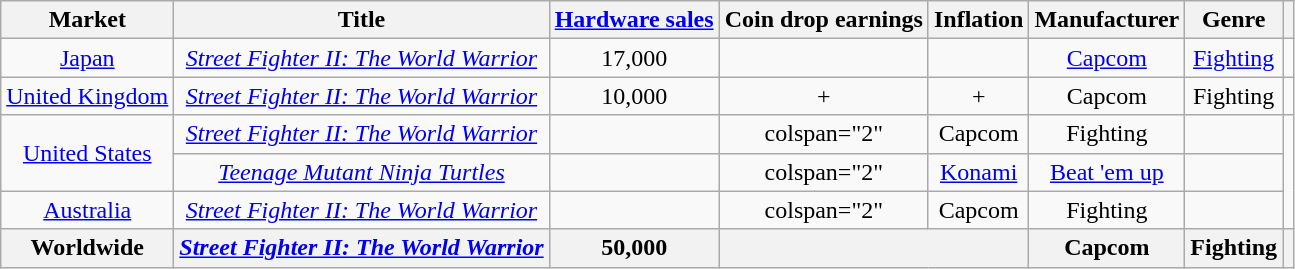<table class="wikitable sortable" style="text-align:center">
<tr>
<th>Market</th>
<th>Title</th>
<th><a href='#'>Hardware sales</a></th>
<th>Coin drop earnings</th>
<th>Inflation</th>
<th>Manufacturer</th>
<th>Genre</th>
<th class="unsortable"></th>
</tr>
<tr>
<td><a href='#'>Japan</a></td>
<td><em><a href='#'>Street Fighter II: The World Warrior</a></em></td>
<td>17,000</td>
<td></td>
<td></td>
<td><a href='#'>Capcom</a></td>
<td><a href='#'>Fighting</a></td>
<td></td>
</tr>
<tr>
<td><a href='#'>United Kingdom</a></td>
<td><em><a href='#'>Street Fighter II: The World Warrior</a></em></td>
<td>10,000</td>
<td>+</td>
<td>+</td>
<td>Capcom</td>
<td>Fighting</td>
<td></td>
</tr>
<tr>
<td rowspan="2"><a href='#'>United States</a></td>
<td><em><a href='#'>Street Fighter II: The World Warrior</a></em></td>
<td></td>
<td>colspan="2" </td>
<td>Capcom</td>
<td>Fighting</td>
<td></td>
</tr>
<tr>
<td><em><a href='#'>Teenage Mutant Ninja Turtles</a></em></td>
<td></td>
<td>colspan="2" </td>
<td><a href='#'>Konami</a></td>
<td><a href='#'>Beat 'em up</a></td>
<td></td>
</tr>
<tr>
<td><a href='#'>Australia</a></td>
<td><em><a href='#'>Street Fighter II: The World Warrior</a></em></td>
<td></td>
<td>colspan="2" </td>
<td>Capcom</td>
<td>Fighting</td>
<td></td>
</tr>
<tr>
<th>Worldwide</th>
<th><em><a href='#'>Street Fighter II: The World Warrior</a></em></th>
<th>50,000</th>
<th colspan="2"></th>
<th>Capcom</th>
<th>Fighting</th>
<th></th>
</tr>
</table>
